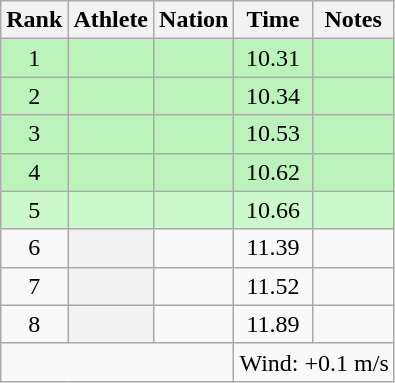<table class="wikitable plainrowheaders sortable" style="text-align:center;">
<tr>
<th scope=col>Rank</th>
<th scope=col>Athlete</th>
<th scope=col>Nation</th>
<th scope=col>Time</th>
<th scope=col>Notes</th>
</tr>
<tr bgcolor=#bbf3bb>
<td>1</td>
<th scope=row style="background:#bbf3bb; text-align:left;"></th>
<td align=left></td>
<td>10.31</td>
<td></td>
</tr>
<tr bgcolor=#bbf3bb>
<td>2</td>
<th scope=row style="background:#bbf3bb; text-align:left;"></th>
<td align=left></td>
<td>10.34</td>
<td></td>
</tr>
<tr bgcolor=#bbf3bb>
<td>3</td>
<th scope=row style="background:#bbf3bb; text-align:left;"></th>
<td align=left></td>
<td>10.53</td>
<td></td>
</tr>
<tr bgcolor=#bbf3bb>
<td>4</td>
<th scope=row style="background:#bbf3bb; text-align:left;"></th>
<td align=left></td>
<td>10.62</td>
<td></td>
</tr>
<tr bgcolor=#ccf9cc>
<td>5</td>
<th scope=row style="background:#ccf9cc; text-align:left;"></th>
<td align=left></td>
<td>10.66</td>
<td></td>
</tr>
<tr>
<td>6</td>
<th scope=row style=text-align:left;></th>
<td align=left></td>
<td>11.39</td>
<td></td>
</tr>
<tr>
<td>7</td>
<th scope=row style=text-align:left;></th>
<td align=left></td>
<td>11.52</td>
<td></td>
</tr>
<tr>
<td>8</td>
<th scope=row style=text-align:left;></th>
<td align=left></td>
<td>11.89</td>
<td></td>
</tr>
<tr class=sortbottom>
<td colspan=3></td>
<td colspan=2 style=text-align:left;>Wind: +0.1 m/s</td>
</tr>
</table>
